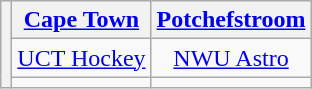<table class="wikitable" style="text-align:center">
<tr>
<th rowspan="4"></th>
<th><a href='#'>Cape Town</a></th>
<th><a href='#'>Potchefstroom</a></th>
</tr>
<tr>
<td><a href='#'>UCT Hockey</a></td>
<td><a href='#'>NWU Astro</a></td>
</tr>
<tr>
<td></td>
<td></td>
</tr>
</table>
